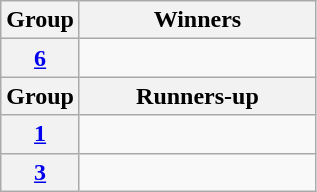<table class="wikitable">
<tr>
<th>Group</th>
<th width="150">Winners</th>
</tr>
<tr>
<th><a href='#'>6</a></th>
<td></td>
</tr>
<tr>
<th>Group</th>
<th width="150">Runners-up</th>
</tr>
<tr>
<th><a href='#'>1</a></th>
<td></td>
</tr>
<tr>
<th><a href='#'>3</a></th>
<td></td>
</tr>
</table>
